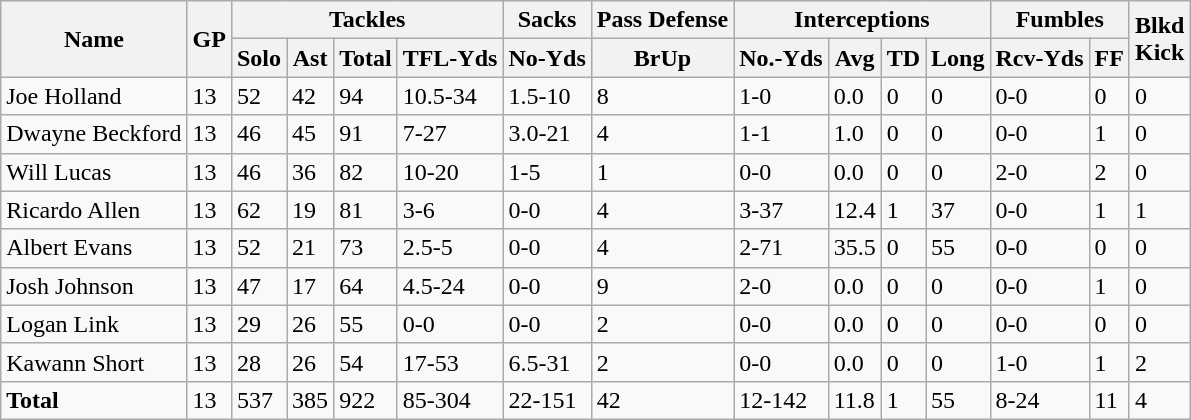<table class="wikitable" style="white-space:nowrap;">
<tr>
<th rowspan="2">Name</th>
<th rowspan="2">GP</th>
<th colspan="4">Tackles</th>
<th>Sacks</th>
<th colspan="1">Pass Defense</th>
<th colspan="4">Interceptions</th>
<th colspan="2">Fumbles</th>
<th rowspan="2">Blkd<br>Kick</th>
</tr>
<tr>
<th>Solo</th>
<th>Ast</th>
<th>Total</th>
<th>TFL-Yds</th>
<th>No-Yds</th>
<th>BrUp</th>
<th>No.-Yds</th>
<th>Avg</th>
<th>TD</th>
<th>Long</th>
<th>Rcv-Yds</th>
<th>FF</th>
</tr>
<tr>
<td>Joe Holland</td>
<td>13</td>
<td>52</td>
<td>42</td>
<td>94</td>
<td>10.5-34</td>
<td>1.5-10</td>
<td>8</td>
<td>1-0</td>
<td>0.0</td>
<td>0</td>
<td>0</td>
<td>0-0</td>
<td>0</td>
<td>0</td>
</tr>
<tr>
<td>Dwayne Beckford</td>
<td>13</td>
<td>46</td>
<td>45</td>
<td>91</td>
<td>7-27</td>
<td>3.0-21</td>
<td>4</td>
<td>1-1</td>
<td>1.0</td>
<td>0</td>
<td>0</td>
<td>0-0</td>
<td>1</td>
<td>0</td>
</tr>
<tr>
<td>Will Lucas</td>
<td>13</td>
<td>46</td>
<td>36</td>
<td>82</td>
<td>10-20</td>
<td>1-5</td>
<td>1</td>
<td>0-0</td>
<td>0.0</td>
<td>0</td>
<td>0</td>
<td>2-0</td>
<td>2</td>
<td>0</td>
</tr>
<tr>
<td>Ricardo Allen</td>
<td>13</td>
<td>62</td>
<td>19</td>
<td>81</td>
<td>3-6</td>
<td>0-0</td>
<td>4</td>
<td>3-37</td>
<td>12.4</td>
<td>1</td>
<td>37</td>
<td>0-0</td>
<td>1</td>
<td>1</td>
</tr>
<tr>
<td>Albert Evans</td>
<td>13</td>
<td>52</td>
<td>21</td>
<td>73</td>
<td>2.5-5</td>
<td>0-0</td>
<td>4</td>
<td>2-71</td>
<td>35.5</td>
<td>0</td>
<td>55</td>
<td>0-0</td>
<td>0</td>
<td>0</td>
</tr>
<tr>
<td>Josh Johnson</td>
<td>13</td>
<td>47</td>
<td>17</td>
<td>64</td>
<td>4.5-24</td>
<td>0-0</td>
<td>9</td>
<td>2-0</td>
<td>0.0</td>
<td>0</td>
<td>0</td>
<td>0-0</td>
<td>1</td>
<td>0</td>
</tr>
<tr>
<td>Logan Link</td>
<td>13</td>
<td>29</td>
<td>26</td>
<td>55</td>
<td>0-0</td>
<td>0-0</td>
<td>2</td>
<td>0-0</td>
<td>0.0</td>
<td>0</td>
<td>0</td>
<td>0-0</td>
<td>0</td>
<td>0</td>
</tr>
<tr>
<td>Kawann Short</td>
<td>13</td>
<td>28</td>
<td>26</td>
<td>54</td>
<td>17-53</td>
<td>6.5-31</td>
<td>2</td>
<td>0-0</td>
<td>0.0</td>
<td>0</td>
<td>0</td>
<td>1-0</td>
<td>1</td>
<td>2</td>
</tr>
<tr>
<td><strong>Total</strong></td>
<td>13</td>
<td>537</td>
<td>385</td>
<td>922</td>
<td>85-304</td>
<td>22-151</td>
<td>42</td>
<td>12-142</td>
<td>11.8</td>
<td>1</td>
<td>55</td>
<td>8-24</td>
<td>11</td>
<td>4</td>
</tr>
</table>
